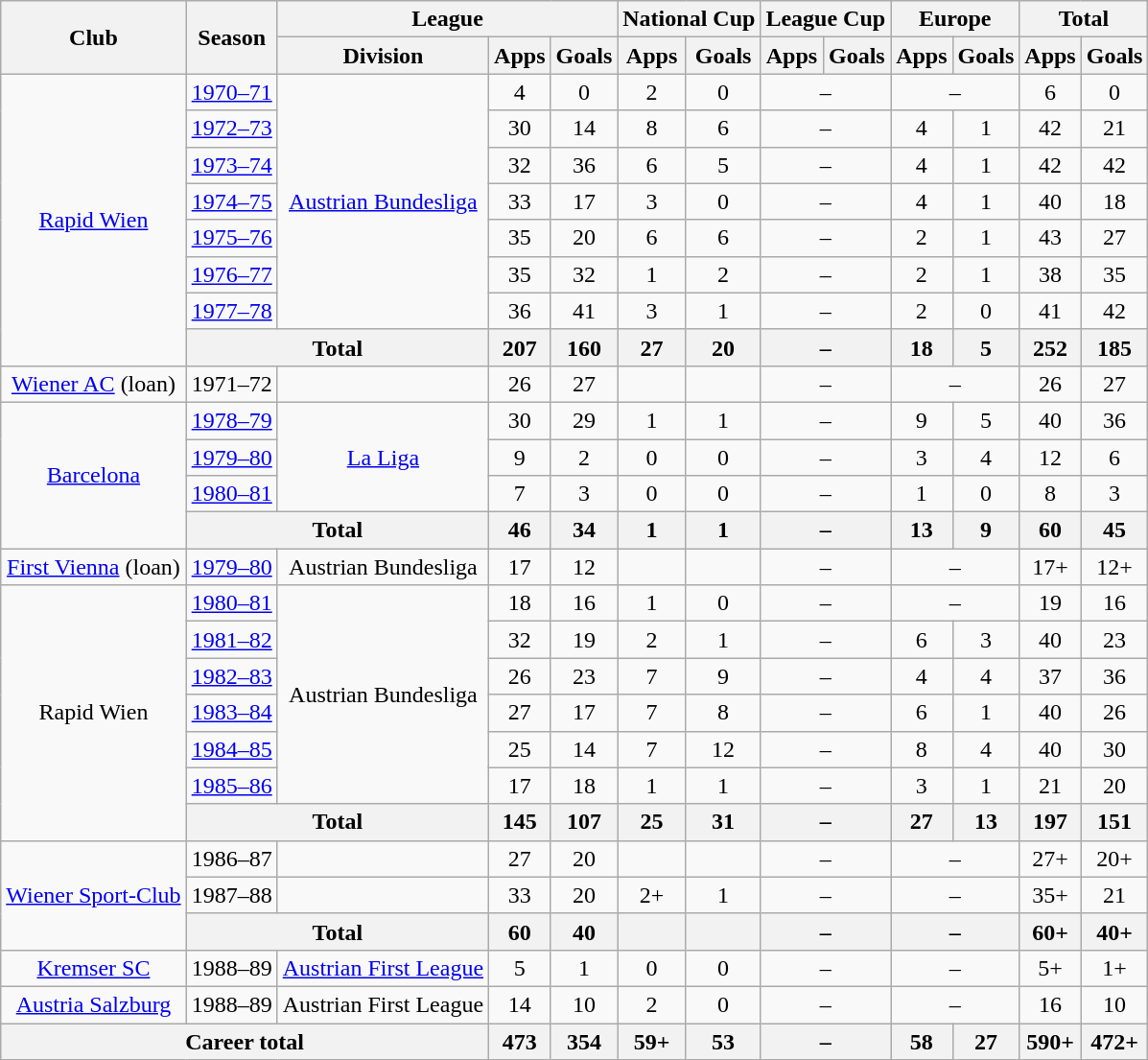<table class=wikitable style=text-align:center>
<tr>
<th rowspan=2>Club</th>
<th rowspan=2>Season</th>
<th colspan=3>League</th>
<th colspan=2>National Cup</th>
<th colspan=2>League Cup</th>
<th colspan=2>Europe</th>
<th colspan=2>Total</th>
</tr>
<tr>
<th>Division</th>
<th>Apps</th>
<th>Goals</th>
<th>Apps</th>
<th>Goals</th>
<th>Apps</th>
<th>Goals</th>
<th>Apps</th>
<th>Goals</th>
<th>Apps</th>
<th>Goals</th>
</tr>
<tr>
<td rowspan="8"><a href='#'>Rapid Wien</a></td>
<td><a href='#'>1970–71</a></td>
<td rowspan="7"><a href='#'>Austrian Bundesliga</a></td>
<td>4</td>
<td>0</td>
<td>2</td>
<td>0</td>
<td colspan=2>–</td>
<td colspan=2>–</td>
<td>6</td>
<td>0</td>
</tr>
<tr>
<td><a href='#'>1972–73</a></td>
<td>30</td>
<td>14</td>
<td>8</td>
<td>6</td>
<td colspan=2>–</td>
<td>4</td>
<td>1</td>
<td>42</td>
<td>21</td>
</tr>
<tr>
<td><a href='#'>1973–74</a></td>
<td>32</td>
<td>36</td>
<td>6</td>
<td>5</td>
<td colspan=2>–</td>
<td>4</td>
<td>1</td>
<td>42</td>
<td>42</td>
</tr>
<tr>
<td><a href='#'>1974–75</a></td>
<td>33</td>
<td>17</td>
<td>3</td>
<td>0</td>
<td colspan=2>–</td>
<td>4</td>
<td>1</td>
<td>40</td>
<td>18</td>
</tr>
<tr>
<td><a href='#'>1975–76</a></td>
<td>35</td>
<td>20</td>
<td>6</td>
<td>6</td>
<td colspan=2>–</td>
<td>2</td>
<td>1</td>
<td>43</td>
<td>27</td>
</tr>
<tr>
<td><a href='#'>1976–77</a></td>
<td>35</td>
<td>32</td>
<td>1</td>
<td>2</td>
<td colspan=2>–</td>
<td>2</td>
<td>1</td>
<td>38</td>
<td>35</td>
</tr>
<tr>
<td><a href='#'>1977–78</a></td>
<td>36</td>
<td>41</td>
<td>3</td>
<td>1</td>
<td colspan=2>–</td>
<td>2</td>
<td>0</td>
<td>41</td>
<td>42</td>
</tr>
<tr>
<th colspan="2">Total</th>
<th>207</th>
<th>160</th>
<th>27</th>
<th>20</th>
<th colspan=2>–</th>
<th>18</th>
<th>5</th>
<th>252</th>
<th>185</th>
</tr>
<tr>
<td><a href='#'>Wiener AC</a> (loan)</td>
<td>1971–72</td>
<td></td>
<td>26</td>
<td>27</td>
<td></td>
<td></td>
<td colspan=2>–</td>
<td colspan=2>–</td>
<td>26</td>
<td>27</td>
</tr>
<tr>
<td rowspan="4"><a href='#'>Barcelona</a></td>
<td><a href='#'>1978–79</a></td>
<td rowspan="3"><a href='#'>La Liga</a></td>
<td>30</td>
<td>29</td>
<td>1</td>
<td>1</td>
<td colspan=2>–</td>
<td>9</td>
<td>5</td>
<td>40</td>
<td>36</td>
</tr>
<tr>
<td><a href='#'>1979–80</a></td>
<td>9</td>
<td>2</td>
<td>0</td>
<td>0</td>
<td colspan=2>–</td>
<td>3</td>
<td>4</td>
<td>12</td>
<td>6</td>
</tr>
<tr>
<td><a href='#'>1980–81</a></td>
<td>7</td>
<td>3</td>
<td>0</td>
<td>0</td>
<td colspan=2>–</td>
<td>1</td>
<td>0</td>
<td>8</td>
<td>3</td>
</tr>
<tr>
<th colspan="2">Total</th>
<th>46</th>
<th>34</th>
<th>1</th>
<th>1</th>
<th colspan=2>–</th>
<th>13</th>
<th>9</th>
<th>60</th>
<th>45</th>
</tr>
<tr>
<td><a href='#'>First Vienna</a> (loan)</td>
<td><a href='#'>1979–80</a></td>
<td>Austrian Bundesliga</td>
<td>17</td>
<td>12</td>
<td></td>
<td></td>
<td colspan=2>–</td>
<td colspan=2>–</td>
<td>17+</td>
<td>12+</td>
</tr>
<tr>
<td rowspan="7">Rapid Wien</td>
<td><a href='#'>1980–81</a></td>
<td rowspan="6">Austrian Bundesliga</td>
<td>18</td>
<td>16</td>
<td>1</td>
<td>0</td>
<td colspan=2>–</td>
<td colspan=2>–</td>
<td>19</td>
<td>16</td>
</tr>
<tr>
<td><a href='#'>1981–82</a></td>
<td>32</td>
<td>19</td>
<td>2</td>
<td>1</td>
<td colspan=2>–</td>
<td>6</td>
<td>3</td>
<td>40</td>
<td>23</td>
</tr>
<tr>
<td><a href='#'>1982–83</a></td>
<td>26</td>
<td>23</td>
<td>7</td>
<td>9</td>
<td colspan=2>–</td>
<td>4</td>
<td>4</td>
<td>37</td>
<td>36</td>
</tr>
<tr>
<td><a href='#'>1983–84</a></td>
<td>27</td>
<td>17</td>
<td>7</td>
<td>8</td>
<td colspan=2>–</td>
<td>6</td>
<td>1</td>
<td>40</td>
<td>26</td>
</tr>
<tr>
<td><a href='#'>1984–85</a></td>
<td>25</td>
<td>14</td>
<td>7</td>
<td>12</td>
<td colspan=2>–</td>
<td>8</td>
<td>4</td>
<td>40</td>
<td>30</td>
</tr>
<tr>
<td><a href='#'>1985–86</a></td>
<td>17</td>
<td>18</td>
<td>1</td>
<td>1</td>
<td colspan=2>–</td>
<td>3</td>
<td>1</td>
<td>21</td>
<td>20</td>
</tr>
<tr>
<th colspan="2">Total</th>
<th>145</th>
<th>107</th>
<th>25</th>
<th>31</th>
<th colspan=2>–</th>
<th>27</th>
<th>13</th>
<th>197</th>
<th>151</th>
</tr>
<tr>
<td rowspan="3"><a href='#'>Wiener Sport-Club</a></td>
<td>1986–87</td>
<td></td>
<td>27</td>
<td>20</td>
<td></td>
<td></td>
<td colspan=2>–</td>
<td colspan=2>–</td>
<td>27+</td>
<td>20+</td>
</tr>
<tr>
<td>1987–88</td>
<td></td>
<td>33</td>
<td>20</td>
<td>2+</td>
<td>1</td>
<td colspan=2>–</td>
<td colspan=2>–</td>
<td>35+</td>
<td>21</td>
</tr>
<tr>
<th colspan="2">Total</th>
<th>60</th>
<th>40</th>
<th></th>
<th></th>
<th colspan=2>–</th>
<th colspan=2>–</th>
<th>60+</th>
<th>40+</th>
</tr>
<tr>
<td><a href='#'>Kremser SC</a></td>
<td>1988–89</td>
<td><a href='#'>Austrian First League</a></td>
<td>5</td>
<td>1</td>
<td>0</td>
<td>0</td>
<td colspan=2>–</td>
<td colspan=2>–</td>
<td>5+</td>
<td>1+</td>
</tr>
<tr>
<td><a href='#'>Austria Salzburg</a></td>
<td>1988–89</td>
<td>Austrian First League</td>
<td>14</td>
<td>10</td>
<td>2</td>
<td>0</td>
<td colspan=2>–</td>
<td colspan=2>–</td>
<td>16</td>
<td>10</td>
</tr>
<tr>
<th colspan="3">Career total</th>
<th>473</th>
<th>354</th>
<th>59+</th>
<th>53</th>
<th colspan=2>–</th>
<th>58</th>
<th>27</th>
<th>590+</th>
<th>472+</th>
</tr>
</table>
